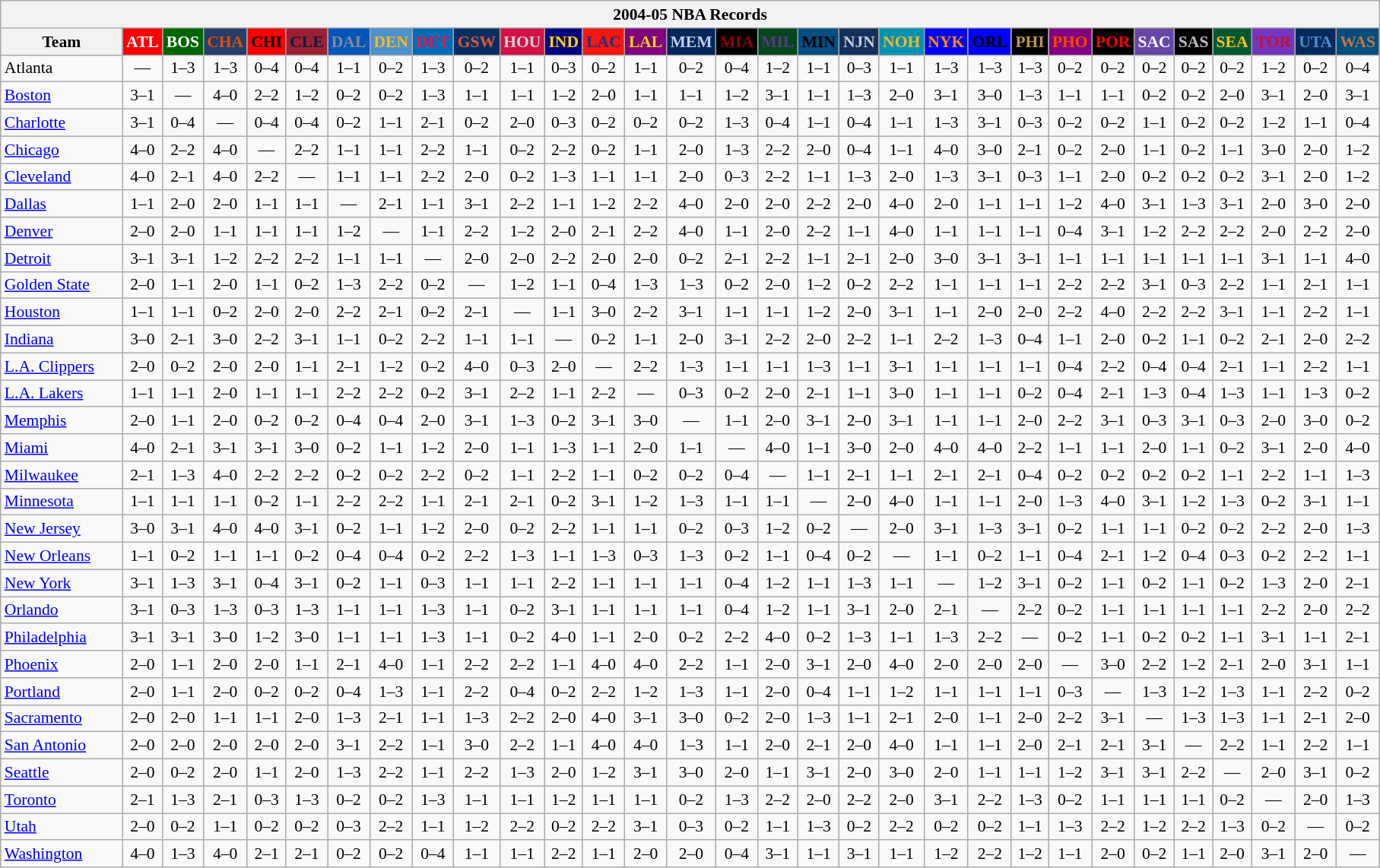<table class="wikitable" style="font-size:90%; text-align:center;">
<tr>
<th colspan=31>2004-05 NBA Records</th>
</tr>
<tr>
<th width=100>Team</th>
<th style="background:#FF0000;color:#FFFFFF;width=35">ATL</th>
<th style="background:#006400;color:#FFFFFF;width=35">BOS</th>
<th style="background:#253E6A;color:#DF5106;width=35">CHA</th>
<th style="background:#FF0000;color:#000000;width=35">CHI</th>
<th style="background:#9F1F32;color:#001D43;width=35">CLE</th>
<th style="background:#0055BA;color:#898D8F;width=35">DAL</th>
<th style="background:#4C92CC;color:#FDB827;width=35">DEN</th>
<th style="background:#006BB7;color:#ED164B;width=35">DET</th>
<th style="background:#072E63;color:#DC5A34;width=35">GSW</th>
<th style="background:#D31145;color:#CBD4D8;width=35">HOU</th>
<th style="background:#000080;color:#FFD700;width=35">IND</th>
<th style="background:#F9160D;color:#1A2E8B;width=35">LAC</th>
<th style="background:#800080;color:#FFD700;width=35">LAL</th>
<th style="background:#00265B;color:#BAD1EB;width=35">MEM</th>
<th style="background:#000000;color:#8B0000;width=35">MIA</th>
<th style="background:#00471B;color:#5C378A;width=35">MIL</th>
<th style="background:#044D80;color:#000000;width=35">MIN</th>
<th style="background:#12305B;color:#C4CED4;width=35">NJN</th>
<th style="background:#0093B1;color:#FDB827;width=35">NOH</th>
<th style="background:#0000FF;color:#FF8C00;width=35">NYK</th>
<th style="background:#0000FF;color:#000000;width=35">ORL</th>
<th style="background:#000000;color:#BB9754;width=35">PHI</th>
<th style="background:#800080;color:#FF4500;width=35">PHO</th>
<th style="background:#000000;color:#FF0000;width=35">POR</th>
<th style="background:#6846A8;color:#FFFFFF;width=35">SAC</th>
<th style="background:#000000;color:#C0C0C0;width=35">SAS</th>
<th style="background:#005831;color:#FFC322;width=35">SEA</th>
<th style="background:#7436BF;color:#BE0F34;width=35">TOR</th>
<th style="background:#042A5C;color:#4C8ECC;width=35">UTA</th>
<th style="background:#044D7D;color:#BC7A44;width=35">WAS</th>
</tr>
<tr>
<td style="text-align:left;">Atlanta</td>
<td>—</td>
<td>1–3</td>
<td>1–3</td>
<td>0–4</td>
<td>0–4</td>
<td>1–1</td>
<td>0–2</td>
<td>1–3</td>
<td>0–2</td>
<td>1–1</td>
<td>0–3</td>
<td>0–2</td>
<td>1–1</td>
<td>0–2</td>
<td>0–4</td>
<td>1–2</td>
<td>1–1</td>
<td>0–3</td>
<td>1–1</td>
<td>1–3</td>
<td>1–3</td>
<td>1–3</td>
<td>0–2</td>
<td>0–2</td>
<td>0–2</td>
<td>0–2</td>
<td>0–2</td>
<td>1–2</td>
<td>0–2</td>
<td>0–4</td>
</tr>
<tr>
<td style="text-align:left;"><a href='#'>Boston</a></td>
<td>3–1</td>
<td>—</td>
<td>4–0</td>
<td>2–2</td>
<td>1–2</td>
<td>0–2</td>
<td>0–2</td>
<td>1–3</td>
<td>1–1</td>
<td>1–1</td>
<td>1–2</td>
<td>2–0</td>
<td>1–1</td>
<td>1–1</td>
<td>1–2</td>
<td>3–1</td>
<td>1–1</td>
<td>1–3</td>
<td>2–0</td>
<td>3–1</td>
<td>3–0</td>
<td>1–3</td>
<td>1–1</td>
<td>1–1</td>
<td>0–2</td>
<td>0–2</td>
<td>2–0</td>
<td>3–1</td>
<td>2–0</td>
<td>3–1</td>
</tr>
<tr>
<td style="text-align:left;"><a href='#'>Charlotte</a></td>
<td>3–1</td>
<td>0–4</td>
<td>—</td>
<td>0–4</td>
<td>0–4</td>
<td>0–2</td>
<td>1–1</td>
<td>2–1</td>
<td>0–2</td>
<td>2–0</td>
<td>0–3</td>
<td>0–2</td>
<td>0–2</td>
<td>0–2</td>
<td>1–3</td>
<td>0–4</td>
<td>1–1</td>
<td>0–4</td>
<td>1–1</td>
<td>1–3</td>
<td>3–1</td>
<td>0–3</td>
<td>0–2</td>
<td>0–2</td>
<td>1–1</td>
<td>0–2</td>
<td>0–2</td>
<td>1–2</td>
<td>1–1</td>
<td>0–4</td>
</tr>
<tr>
<td style="text-align:left;"><a href='#'>Chicago</a></td>
<td>4–0</td>
<td>2–2</td>
<td>4–0</td>
<td>—</td>
<td>2–2</td>
<td>1–1</td>
<td>1–1</td>
<td>2–2</td>
<td>1–1</td>
<td>0–2</td>
<td>2–2</td>
<td>0–2</td>
<td>1–1</td>
<td>2–0</td>
<td>1–3</td>
<td>2–2</td>
<td>2–0</td>
<td>0–4</td>
<td>1–1</td>
<td>4–0</td>
<td>3–0</td>
<td>2–1</td>
<td>0–2</td>
<td>2–0</td>
<td>1–1</td>
<td>0–2</td>
<td>1–1</td>
<td>3–0</td>
<td>2–0</td>
<td>1–2</td>
</tr>
<tr>
<td style="text-align:left;"><a href='#'>Cleveland</a></td>
<td>4–0</td>
<td>2–1</td>
<td>4–0</td>
<td>2–2</td>
<td>—</td>
<td>1–1</td>
<td>1–1</td>
<td>2–2</td>
<td>2–0</td>
<td>0–2</td>
<td>1–3</td>
<td>1–1</td>
<td>1–1</td>
<td>2–0</td>
<td>0–3</td>
<td>2–2</td>
<td>1–1</td>
<td>1–3</td>
<td>2–0</td>
<td>1–3</td>
<td>3–1</td>
<td>0–3</td>
<td>1–1</td>
<td>2–0</td>
<td>0–2</td>
<td>0–2</td>
<td>0–2</td>
<td>3–1</td>
<td>2–0</td>
<td>1–2</td>
</tr>
<tr>
<td style="text-align:left;"><a href='#'>Dallas</a></td>
<td>1–1</td>
<td>2–0</td>
<td>2–0</td>
<td>1–1</td>
<td>1–1</td>
<td>—</td>
<td>2–1</td>
<td>1–1</td>
<td>3–1</td>
<td>2–2</td>
<td>1–1</td>
<td>1–2</td>
<td>2–2</td>
<td>4–0</td>
<td>2–0</td>
<td>2–0</td>
<td>2–2</td>
<td>2–0</td>
<td>4–0</td>
<td>2–0</td>
<td>1–1</td>
<td>1–1</td>
<td>1–2</td>
<td>4–0</td>
<td>3–1</td>
<td>1–3</td>
<td>3–1</td>
<td>2–0</td>
<td>3–0</td>
<td>2–0</td>
</tr>
<tr>
<td style="text-align:left;"><a href='#'>Denver</a></td>
<td>2–0</td>
<td>2–0</td>
<td>1–1</td>
<td>1–1</td>
<td>1–1</td>
<td>1–2</td>
<td>—</td>
<td>1–1</td>
<td>2–2</td>
<td>1–2</td>
<td>2–0</td>
<td>2–1</td>
<td>2–2</td>
<td>4–0</td>
<td>1–1</td>
<td>2–0</td>
<td>2–2</td>
<td>1–1</td>
<td>4–0</td>
<td>1–1</td>
<td>1–1</td>
<td>1–1</td>
<td>0–4</td>
<td>3–1</td>
<td>1–2</td>
<td>2–2</td>
<td>2–2</td>
<td>2–0</td>
<td>2–2</td>
<td>2–0</td>
</tr>
<tr>
<td style="text-align:left;"><a href='#'>Detroit</a></td>
<td>3–1</td>
<td>3–1</td>
<td>1–2</td>
<td>2–2</td>
<td>2–2</td>
<td>1–1</td>
<td>1–1</td>
<td>—</td>
<td>2–0</td>
<td>2–0</td>
<td>2–2</td>
<td>2–0</td>
<td>2–0</td>
<td>0–2</td>
<td>2–1</td>
<td>2–2</td>
<td>1–1</td>
<td>2–1</td>
<td>2–0</td>
<td>3–0</td>
<td>3–1</td>
<td>3–1</td>
<td>1–1</td>
<td>1–1</td>
<td>1–1</td>
<td>1–1</td>
<td>1–1</td>
<td>3–1</td>
<td>1–1</td>
<td>4–0</td>
</tr>
<tr>
<td style="text-align:left;"><a href='#'>Golden State</a></td>
<td>2–0</td>
<td>1–1</td>
<td>2–0</td>
<td>1–1</td>
<td>0–2</td>
<td>1–3</td>
<td>2–2</td>
<td>0–2</td>
<td>—</td>
<td>1–2</td>
<td>1–1</td>
<td>0–4</td>
<td>1–3</td>
<td>1–3</td>
<td>0–2</td>
<td>2–0</td>
<td>1–2</td>
<td>0–2</td>
<td>2–2</td>
<td>1–1</td>
<td>1–1</td>
<td>1–1</td>
<td>2–2</td>
<td>2–2</td>
<td>3–1</td>
<td>0–3</td>
<td>2–2</td>
<td>1–1</td>
<td>2–1</td>
<td>1–1</td>
</tr>
<tr>
<td style="text-align:left;"><a href='#'>Houston</a></td>
<td>1–1</td>
<td>1–1</td>
<td>0–2</td>
<td>2–0</td>
<td>2–0</td>
<td>2–2</td>
<td>2–1</td>
<td>0–2</td>
<td>2–1</td>
<td>—</td>
<td>1–1</td>
<td>3–0</td>
<td>2–2</td>
<td>3–1</td>
<td>1–1</td>
<td>1–1</td>
<td>1–2</td>
<td>2–0</td>
<td>3–1</td>
<td>1–1</td>
<td>2–0</td>
<td>2–0</td>
<td>2–2</td>
<td>4–0</td>
<td>2–2</td>
<td>2–2</td>
<td>3–1</td>
<td>1–1</td>
<td>2–2</td>
<td>1–1</td>
</tr>
<tr>
<td style="text-align:left;"><a href='#'>Indiana</a></td>
<td>3–0</td>
<td>2–1</td>
<td>3–0</td>
<td>2–2</td>
<td>3–1</td>
<td>1–1</td>
<td>0–2</td>
<td>2–2</td>
<td>1–1</td>
<td>1–1</td>
<td>—</td>
<td>0–2</td>
<td>1–1</td>
<td>2–0</td>
<td>3–1</td>
<td>2–2</td>
<td>2–0</td>
<td>2–2</td>
<td>1–1</td>
<td>2–2</td>
<td>1–3</td>
<td>0–4</td>
<td>1–1</td>
<td>2–0</td>
<td>0–2</td>
<td>1–1</td>
<td>0–2</td>
<td>2–1</td>
<td>2–0</td>
<td>2–2</td>
</tr>
<tr>
<td style="text-align:left;"><a href='#'>L.A. Clippers</a></td>
<td>2–0</td>
<td>0–2</td>
<td>2–0</td>
<td>2–0</td>
<td>1–1</td>
<td>2–1</td>
<td>1–2</td>
<td>0–2</td>
<td>4–0</td>
<td>0–3</td>
<td>2–0</td>
<td>—</td>
<td>2–2</td>
<td>1–3</td>
<td>1–1</td>
<td>1–1</td>
<td>1–3</td>
<td>1–1</td>
<td>3–1</td>
<td>1–1</td>
<td>1–1</td>
<td>1–1</td>
<td>0–4</td>
<td>2–2</td>
<td>0–4</td>
<td>0–4</td>
<td>2–1</td>
<td>1–1</td>
<td>2–2</td>
<td>1–1</td>
</tr>
<tr>
<td style="text-align:left;"><a href='#'>L.A. Lakers</a></td>
<td>1–1</td>
<td>1–1</td>
<td>2–0</td>
<td>1–1</td>
<td>1–1</td>
<td>2–2</td>
<td>2–2</td>
<td>0–2</td>
<td>3–1</td>
<td>2–2</td>
<td>1–1</td>
<td>2–2</td>
<td>—</td>
<td>0–3</td>
<td>0–2</td>
<td>2–0</td>
<td>2–1</td>
<td>1–1</td>
<td>3–0</td>
<td>1–1</td>
<td>1–1</td>
<td>0–2</td>
<td>0–4</td>
<td>2–1</td>
<td>1–3</td>
<td>0–4</td>
<td>1–3</td>
<td>1–1</td>
<td>1–3</td>
<td>0–2</td>
</tr>
<tr>
<td style="text-align:left;"><a href='#'>Memphis</a></td>
<td>2–0</td>
<td>1–1</td>
<td>2–0</td>
<td>0–2</td>
<td>0–2</td>
<td>0–4</td>
<td>0–4</td>
<td>2–0</td>
<td>3–1</td>
<td>1–3</td>
<td>0–2</td>
<td>3–1</td>
<td>3–0</td>
<td>—</td>
<td>1–1</td>
<td>2–0</td>
<td>3–1</td>
<td>2–0</td>
<td>3–1</td>
<td>1–1</td>
<td>1–1</td>
<td>2–0</td>
<td>2–2</td>
<td>3–1</td>
<td>0–3</td>
<td>3–1</td>
<td>0–3</td>
<td>2–0</td>
<td>3–0</td>
<td>0–2</td>
</tr>
<tr>
<td style="text-align:left;"><a href='#'>Miami</a></td>
<td>4–0</td>
<td>2–1</td>
<td>3–1</td>
<td>3–1</td>
<td>3–0</td>
<td>0–2</td>
<td>1–1</td>
<td>1–2</td>
<td>2–0</td>
<td>1–1</td>
<td>1–3</td>
<td>1–1</td>
<td>2–0</td>
<td>1–1</td>
<td>—</td>
<td>4–0</td>
<td>1–1</td>
<td>3–0</td>
<td>2–0</td>
<td>4–0</td>
<td>4–0</td>
<td>2–2</td>
<td>1–1</td>
<td>1–1</td>
<td>2–0</td>
<td>1–1</td>
<td>0–2</td>
<td>3–1</td>
<td>2–0</td>
<td>4–0</td>
</tr>
<tr>
<td style="text-align:left;"><a href='#'>Milwaukee</a></td>
<td>2–1</td>
<td>1–3</td>
<td>4–0</td>
<td>2–2</td>
<td>2–2</td>
<td>0–2</td>
<td>0–2</td>
<td>2–2</td>
<td>0–2</td>
<td>1–1</td>
<td>2–2</td>
<td>1–1</td>
<td>0–2</td>
<td>0–2</td>
<td>0–4</td>
<td>—</td>
<td>1–1</td>
<td>2–1</td>
<td>1–1</td>
<td>2–1</td>
<td>2–1</td>
<td>0–4</td>
<td>0–2</td>
<td>0–2</td>
<td>0–2</td>
<td>0–2</td>
<td>1–1</td>
<td>2–2</td>
<td>1–1</td>
<td>1–3</td>
</tr>
<tr>
<td style="text-align:left;"><a href='#'>Minnesota</a></td>
<td>1–1</td>
<td>1–1</td>
<td>1–1</td>
<td>0–2</td>
<td>1–1</td>
<td>2–2</td>
<td>2–2</td>
<td>1–1</td>
<td>2–1</td>
<td>2–1</td>
<td>0–2</td>
<td>3–1</td>
<td>1–2</td>
<td>1–3</td>
<td>1–1</td>
<td>1–1</td>
<td>—</td>
<td>2–0</td>
<td>4–0</td>
<td>1–1</td>
<td>1–1</td>
<td>2–0</td>
<td>1–3</td>
<td>4–0</td>
<td>3–1</td>
<td>1–2</td>
<td>1–3</td>
<td>0–2</td>
<td>3–1</td>
<td>1–1</td>
</tr>
<tr>
<td style="text-align:left;"><a href='#'>New Jersey</a></td>
<td>3–0</td>
<td>3–1</td>
<td>4–0</td>
<td>4–0</td>
<td>3–1</td>
<td>0–2</td>
<td>1–1</td>
<td>1–2</td>
<td>2–0</td>
<td>0–2</td>
<td>2–2</td>
<td>1–1</td>
<td>1–1</td>
<td>0–2</td>
<td>0–3</td>
<td>1–2</td>
<td>0–2</td>
<td>—</td>
<td>2–0</td>
<td>3–1</td>
<td>1–3</td>
<td>3–1</td>
<td>0–2</td>
<td>1–1</td>
<td>1–1</td>
<td>0–2</td>
<td>0–2</td>
<td>2–2</td>
<td>2–0</td>
<td>1–3</td>
</tr>
<tr>
<td style="text-align:left;"><a href='#'>New Orleans</a></td>
<td>1–1</td>
<td>0–2</td>
<td>1–1</td>
<td>1–1</td>
<td>0–2</td>
<td>0–4</td>
<td>0–4</td>
<td>0–2</td>
<td>2–2</td>
<td>1–3</td>
<td>1–1</td>
<td>1–3</td>
<td>0–3</td>
<td>1–3</td>
<td>0–2</td>
<td>1–1</td>
<td>0–4</td>
<td>0–2</td>
<td>—</td>
<td>1–1</td>
<td>0–2</td>
<td>1–1</td>
<td>0–4</td>
<td>2–1</td>
<td>1–2</td>
<td>0–4</td>
<td>0–3</td>
<td>0–2</td>
<td>2–2</td>
<td>1–1</td>
</tr>
<tr>
<td style="text-align:left;"><a href='#'>New York</a></td>
<td>3–1</td>
<td>1–3</td>
<td>3–1</td>
<td>0–4</td>
<td>3–1</td>
<td>0–2</td>
<td>1–1</td>
<td>0–3</td>
<td>1–1</td>
<td>1–1</td>
<td>2–2</td>
<td>1–1</td>
<td>1–1</td>
<td>1–1</td>
<td>0–4</td>
<td>1–2</td>
<td>1–1</td>
<td>1–3</td>
<td>1–1</td>
<td>—</td>
<td>1–2</td>
<td>3–1</td>
<td>0–2</td>
<td>1–1</td>
<td>0–2</td>
<td>1–1</td>
<td>0–2</td>
<td>1–3</td>
<td>2–0</td>
<td>2–1</td>
</tr>
<tr>
<td style="text-align:left;"><a href='#'>Orlando</a></td>
<td>3–1</td>
<td>0–3</td>
<td>1–3</td>
<td>0–3</td>
<td>1–3</td>
<td>1–1</td>
<td>1–1</td>
<td>1–3</td>
<td>1–1</td>
<td>0–2</td>
<td>3–1</td>
<td>1–1</td>
<td>1–1</td>
<td>1–1</td>
<td>0–4</td>
<td>1–2</td>
<td>1–1</td>
<td>3–1</td>
<td>2–0</td>
<td>2–1</td>
<td>—</td>
<td>2–2</td>
<td>0–2</td>
<td>1–1</td>
<td>1–1</td>
<td>1–1</td>
<td>1–1</td>
<td>2–2</td>
<td>2–0</td>
<td>2–2</td>
</tr>
<tr>
<td style="text-align:left;"><a href='#'>Philadelphia</a></td>
<td>3–1</td>
<td>3–1</td>
<td>3–0</td>
<td>1–2</td>
<td>3–0</td>
<td>1–1</td>
<td>1–1</td>
<td>1–3</td>
<td>1–1</td>
<td>0–2</td>
<td>4–0</td>
<td>1–1</td>
<td>2–0</td>
<td>0–2</td>
<td>2–2</td>
<td>4–0</td>
<td>0–2</td>
<td>1–3</td>
<td>1–1</td>
<td>1–3</td>
<td>2–2</td>
<td>—</td>
<td>0–2</td>
<td>1–1</td>
<td>0–2</td>
<td>0–2</td>
<td>1–1</td>
<td>3–1</td>
<td>1–1</td>
<td>2–1</td>
</tr>
<tr>
<td style="text-align:left;"><a href='#'>Phoenix</a></td>
<td>2–0</td>
<td>1–1</td>
<td>2–0</td>
<td>2–0</td>
<td>1–1</td>
<td>2–1</td>
<td>4–0</td>
<td>1–1</td>
<td>2–2</td>
<td>2–2</td>
<td>1–1</td>
<td>4–0</td>
<td>4–0</td>
<td>2–2</td>
<td>1–1</td>
<td>2–0</td>
<td>3–1</td>
<td>2–0</td>
<td>4–0</td>
<td>2–0</td>
<td>2–0</td>
<td>2–0</td>
<td>—</td>
<td>3–0</td>
<td>2–2</td>
<td>1–2</td>
<td>2–1</td>
<td>2–0</td>
<td>3–1</td>
<td>1–1</td>
</tr>
<tr>
<td style="text-align:left;"><a href='#'>Portland</a></td>
<td>2–0</td>
<td>1–1</td>
<td>2–0</td>
<td>0–2</td>
<td>0–2</td>
<td>0–4</td>
<td>1–3</td>
<td>1–1</td>
<td>2–2</td>
<td>0–4</td>
<td>0–2</td>
<td>2–2</td>
<td>1–2</td>
<td>1–3</td>
<td>1–1</td>
<td>2–0</td>
<td>0–4</td>
<td>1–1</td>
<td>1–2</td>
<td>1–1</td>
<td>1–1</td>
<td>1–1</td>
<td>0–3</td>
<td>—</td>
<td>1–3</td>
<td>1–2</td>
<td>1–3</td>
<td>1–1</td>
<td>2–2</td>
<td>0–2</td>
</tr>
<tr>
<td style="text-align:left;"><a href='#'>Sacramento</a></td>
<td>2–0</td>
<td>2–0</td>
<td>1–1</td>
<td>1–1</td>
<td>2–0</td>
<td>1–3</td>
<td>2–1</td>
<td>1–1</td>
<td>1–3</td>
<td>2–2</td>
<td>2–0</td>
<td>4–0</td>
<td>3–1</td>
<td>3–0</td>
<td>0–2</td>
<td>2–0</td>
<td>1–3</td>
<td>1–1</td>
<td>2–1</td>
<td>2–0</td>
<td>1–1</td>
<td>2–0</td>
<td>2–2</td>
<td>3–1</td>
<td>—</td>
<td>1–3</td>
<td>1–3</td>
<td>1–1</td>
<td>2–1</td>
<td>2–0</td>
</tr>
<tr>
<td style="text-align:left;"><a href='#'>San Antonio</a></td>
<td>2–0</td>
<td>2–0</td>
<td>2–0</td>
<td>2–0</td>
<td>2–0</td>
<td>3–1</td>
<td>2–2</td>
<td>1–1</td>
<td>3–0</td>
<td>2–2</td>
<td>1–1</td>
<td>4–0</td>
<td>4–0</td>
<td>1–3</td>
<td>1–1</td>
<td>2–0</td>
<td>2–1</td>
<td>2–0</td>
<td>4–0</td>
<td>1–1</td>
<td>1–1</td>
<td>2–0</td>
<td>2–1</td>
<td>2–1</td>
<td>3–1</td>
<td>—</td>
<td>2–2</td>
<td>1–1</td>
<td>2–2</td>
<td>1–1</td>
</tr>
<tr>
<td style="text-align:left;"><a href='#'>Seattle</a></td>
<td>2–0</td>
<td>0–2</td>
<td>2–0</td>
<td>1–1</td>
<td>2–0</td>
<td>1–3</td>
<td>2–2</td>
<td>1–1</td>
<td>2–2</td>
<td>1–3</td>
<td>2–0</td>
<td>1–2</td>
<td>3–1</td>
<td>3–0</td>
<td>2–0</td>
<td>1–1</td>
<td>3–1</td>
<td>2–0</td>
<td>3–0</td>
<td>2–0</td>
<td>1–1</td>
<td>1–1</td>
<td>1–2</td>
<td>3–1</td>
<td>3–1</td>
<td>2–2</td>
<td>—</td>
<td>2–0</td>
<td>3–1</td>
<td>0–2</td>
</tr>
<tr>
<td style="text-align:left;"><a href='#'>Toronto</a></td>
<td>2–1</td>
<td>1–3</td>
<td>2–1</td>
<td>0–3</td>
<td>1–3</td>
<td>0–2</td>
<td>0–2</td>
<td>1–3</td>
<td>1–1</td>
<td>1–1</td>
<td>1–2</td>
<td>1–1</td>
<td>1–1</td>
<td>0–2</td>
<td>1–3</td>
<td>2–2</td>
<td>2–0</td>
<td>2–2</td>
<td>2–0</td>
<td>3–1</td>
<td>2–2</td>
<td>1–3</td>
<td>0–2</td>
<td>1–1</td>
<td>1–1</td>
<td>1–1</td>
<td>0–2</td>
<td>—</td>
<td>2–0</td>
<td>1–3</td>
</tr>
<tr>
<td style="text-align:left;"><a href='#'>Utah</a></td>
<td>2–0</td>
<td>0–2</td>
<td>1–1</td>
<td>0–2</td>
<td>0–2</td>
<td>0–3</td>
<td>2–2</td>
<td>1–1</td>
<td>1–2</td>
<td>2–2</td>
<td>0–2</td>
<td>2–2</td>
<td>3–1</td>
<td>0–3</td>
<td>0–2</td>
<td>1–1</td>
<td>1–3</td>
<td>0–2</td>
<td>2–2</td>
<td>0–2</td>
<td>0–2</td>
<td>1–1</td>
<td>1–3</td>
<td>2–2</td>
<td>1–2</td>
<td>2–2</td>
<td>1–3</td>
<td>0–2</td>
<td>—</td>
<td>0–2</td>
</tr>
<tr>
<td style="text-align:left;"><a href='#'>Washington</a></td>
<td>4–0</td>
<td>1–3</td>
<td>4–0</td>
<td>2–1</td>
<td>2–1</td>
<td>0–2</td>
<td>0–2</td>
<td>0–4</td>
<td>1–1</td>
<td>1–1</td>
<td>2–2</td>
<td>1–1</td>
<td>2–0</td>
<td>2–0</td>
<td>0–4</td>
<td>3–1</td>
<td>1–1</td>
<td>3–1</td>
<td>1–1</td>
<td>1–2</td>
<td>2–2</td>
<td>1–2</td>
<td>1–1</td>
<td>2–0</td>
<td>0–2</td>
<td>1–1</td>
<td>2–0</td>
<td>3–1</td>
<td>2–0</td>
<td>—</td>
</tr>
</table>
